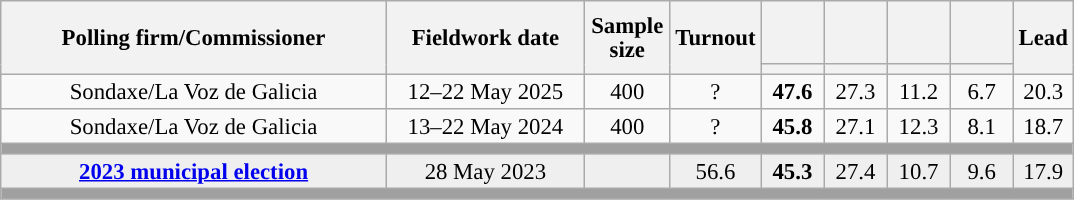<table class="wikitable collapsible collapsed" style="text-align:center; font-size:95%; line-height:16px;">
<tr style="height:42px;">
<th style="width:250px;" rowspan="2">Polling firm/Commissioner</th>
<th style="width:125px;" rowspan="2">Fieldwork date</th>
<th style="width:50px;" rowspan="2">Sample size</th>
<th style="width:45px;" rowspan="2">Turnout</th>
<th style="width:35px;"></th>
<th style="width:35px;"></th>
<th style="width:35px;"></th>
<th style="width:35px;"></th>
<th style="width:30px;" rowspan="2">Lead</th>
</tr>
<tr>
<th style="color:inherit;background:"></th>
<th style="color:inherit;background:"></th>
<th style="color:inherit;background:"></th>
<th style="color:inherit;background:"></th>
</tr>
<tr>
<td>Sondaxe/La Voz de Galicia</td>
<td>12–22 May 2025</td>
<td>400</td>
<td>?</td>
<td><strong>47.6</strong><br></td>
<td>27.3<br></td>
<td>11.2<br></td>
<td>6.7<br></td>
<td style="background:">20.3</td>
</tr>
<tr>
<td>Sondaxe/La Voz de Galicia</td>
<td>13–22 May 2024</td>
<td>400</td>
<td>?</td>
<td><strong>45.8</strong><br></td>
<td>27.1<br></td>
<td>12.3<br></td>
<td>8.1<br></td>
<td style="background:">18.7</td>
</tr>
<tr>
<td colspan="9" style="background:#A0A0A0"></td>
</tr>
<tr style="background:#EFEFEF;">
<td><strong><a href='#'>2023 municipal election</a></strong></td>
<td>28 May 2023</td>
<td></td>
<td>56.6</td>
<td><strong>45.3</strong><br></td>
<td>27.4<br></td>
<td>10.7<br></td>
<td>9.6<br></td>
<td style="background:">17.9</td>
</tr>
<tr>
<td colspan="9" style="background:#A0A0A0"></td>
</tr>
</table>
